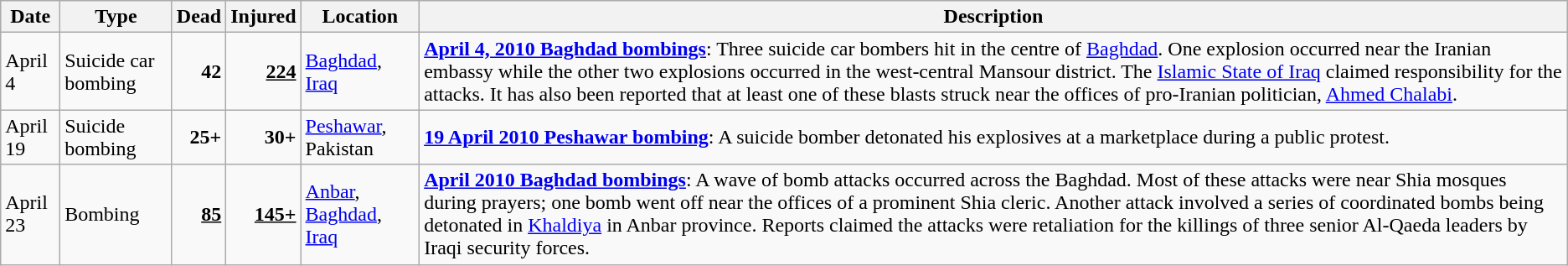<table class="wikitable sortable" id="terrorIncidents2010Apr">
<tr>
<th>Date</th>
<th>Type</th>
<th>Dead</th>
<th>Injured</th>
<th>Location</th>
<th>Description</th>
</tr>
<tr>
<td>April 4</td>
<td>Suicide car bombing</td>
<td align="right"><strong>42</strong></td>
<td align="right"><strong><u>224</u></strong></td>
<td><a href='#'>Baghdad</a>, <a href='#'>Iraq</a></td>
<td><strong><a href='#'>April 4, 2010 Baghdad bombings</a></strong>: Three suicide car bombers hit in the centre of <a href='#'>Baghdad</a>. One explosion occurred near the Iranian embassy while the other two explosions occurred in the west-central Mansour district. The <a href='#'>Islamic State of Iraq</a> claimed responsibility for the attacks. It has also been reported that at least one of these blasts struck near the offices of pro-Iranian politician, <a href='#'>Ahmed Chalabi</a>.</td>
</tr>
<tr>
<td>April 19</td>
<td>Suicide bombing</td>
<td align="right"><strong>25+</strong></td>
<td align="right"><strong>30+</strong></td>
<td><a href='#'>Peshawar</a>, Pakistan</td>
<td><strong><a href='#'>19 April 2010 Peshawar bombing</a></strong>: A suicide bomber detonated his explosives at a marketplace during a public protest.</td>
</tr>
<tr>
<td>April 23</td>
<td>Bombing</td>
<td align="right"><strong><u>85</u></strong></td>
<td align="right"><strong><u>145+</u></strong></td>
<td><a href='#'>Anbar</a>, <a href='#'>Baghdad</a>, <a href='#'>Iraq</a></td>
<td><strong><a href='#'>April 2010 Baghdad bombings</a></strong>: A wave of bomb attacks occurred across the Baghdad. Most of these attacks were near Shia mosques during prayers; one bomb went off near the offices of a prominent Shia cleric. Another attack involved a series of coordinated bombs being detonated in <a href='#'>Khaldiya</a> in Anbar province. Reports claimed the attacks were retaliation for the killings of three senior Al-Qaeda leaders by Iraqi security forces.</td>
</tr>
</table>
